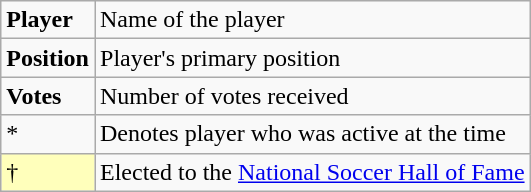<table class="wikitable">
<tr>
<td><strong>Player</strong></td>
<td>Name of the player</td>
</tr>
<tr>
<td><strong>Position</strong></td>
<td>Player's primary position</td>
</tr>
<tr>
<td><strong>Votes</strong></td>
<td>Number of votes received</td>
</tr>
<tr>
<td>*</td>
<td>Denotes player who was active at the time</td>
</tr>
<tr>
<td style="background:#ffb;">†</td>
<td>Elected to the <a href='#'>National Soccer Hall of Fame</a></td>
</tr>
</table>
